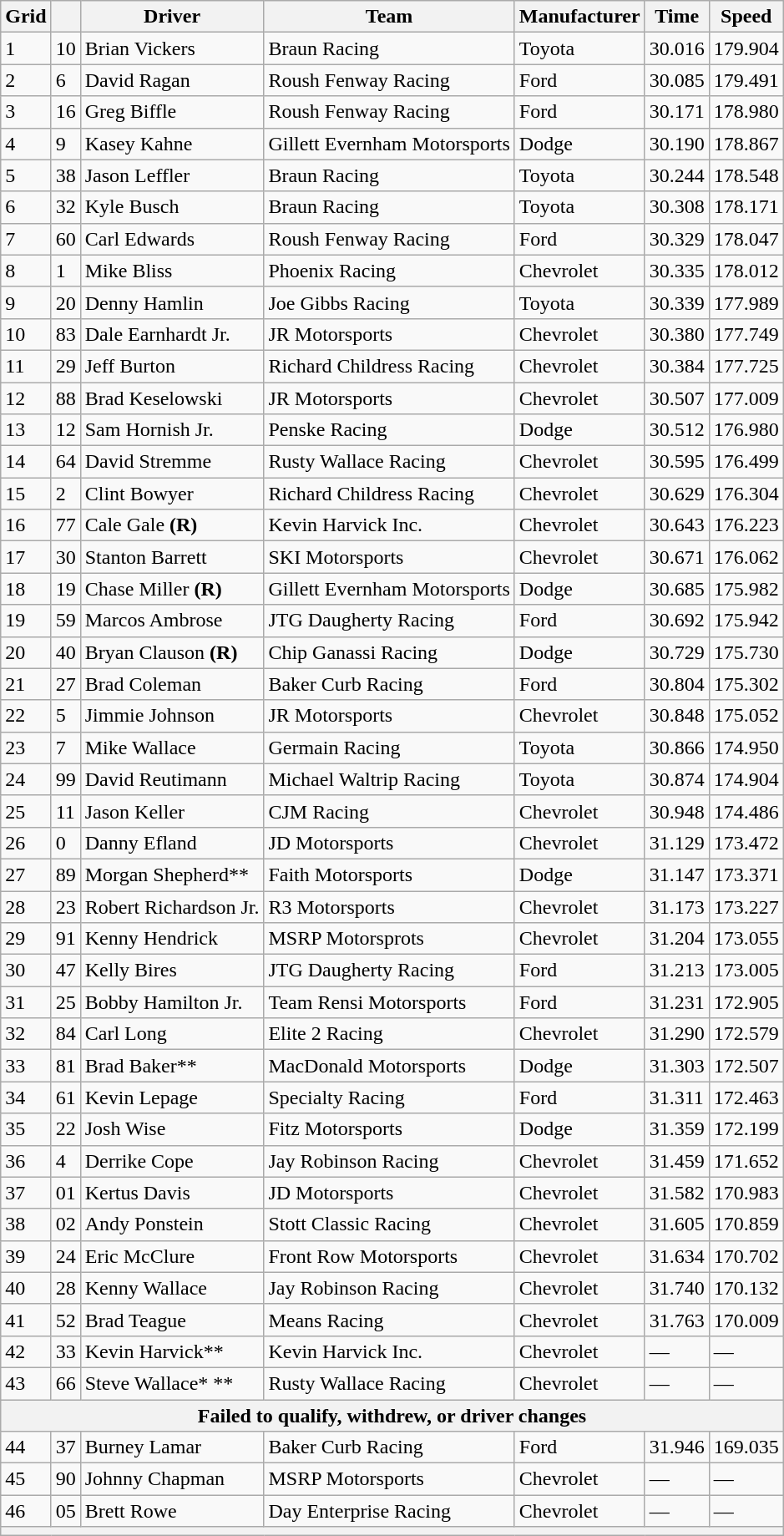<table class="wikitable">
<tr>
<th>Grid</th>
<th></th>
<th>Driver</th>
<th>Team</th>
<th>Manufacturer</th>
<th>Time</th>
<th>Speed</th>
</tr>
<tr>
<td>1</td>
<td>10</td>
<td>Brian Vickers</td>
<td>Braun Racing</td>
<td>Toyota</td>
<td>30.016</td>
<td>179.904</td>
</tr>
<tr>
<td>2</td>
<td>6</td>
<td>David Ragan</td>
<td>Roush Fenway Racing</td>
<td>Ford</td>
<td>30.085</td>
<td>179.491</td>
</tr>
<tr>
<td>3</td>
<td>16</td>
<td>Greg Biffle</td>
<td>Roush Fenway Racing</td>
<td>Ford</td>
<td>30.171</td>
<td>178.980</td>
</tr>
<tr>
<td>4</td>
<td>9</td>
<td>Kasey Kahne</td>
<td>Gillett Evernham Motorsports</td>
<td>Dodge</td>
<td>30.190</td>
<td>178.867</td>
</tr>
<tr>
<td>5</td>
<td>38</td>
<td>Jason Leffler</td>
<td>Braun Racing</td>
<td>Toyota</td>
<td>30.244</td>
<td>178.548</td>
</tr>
<tr>
<td>6</td>
<td>32</td>
<td>Kyle Busch</td>
<td>Braun Racing</td>
<td>Toyota</td>
<td>30.308</td>
<td>178.171</td>
</tr>
<tr>
<td>7</td>
<td>60</td>
<td>Carl Edwards</td>
<td>Roush Fenway Racing</td>
<td>Ford</td>
<td>30.329</td>
<td>178.047</td>
</tr>
<tr>
<td>8</td>
<td>1</td>
<td>Mike Bliss</td>
<td>Phoenix Racing</td>
<td>Chevrolet</td>
<td>30.335</td>
<td>178.012</td>
</tr>
<tr>
<td>9</td>
<td>20</td>
<td>Denny Hamlin</td>
<td>Joe Gibbs Racing</td>
<td>Toyota</td>
<td>30.339</td>
<td>177.989</td>
</tr>
<tr>
<td>10</td>
<td>83</td>
<td>Dale Earnhardt Jr.</td>
<td>JR Motorsports</td>
<td>Chevrolet</td>
<td>30.380</td>
<td>177.749</td>
</tr>
<tr>
<td>11</td>
<td>29</td>
<td>Jeff Burton</td>
<td>Richard Childress Racing</td>
<td>Chevrolet</td>
<td>30.384</td>
<td>177.725</td>
</tr>
<tr>
<td>12</td>
<td>88</td>
<td>Brad Keselowski</td>
<td>JR Motorsports</td>
<td>Chevrolet</td>
<td>30.507</td>
<td>177.009</td>
</tr>
<tr>
<td>13</td>
<td>12</td>
<td>Sam Hornish Jr.</td>
<td>Penske Racing</td>
<td>Dodge</td>
<td>30.512</td>
<td>176.980</td>
</tr>
<tr>
<td>14</td>
<td>64</td>
<td>David Stremme</td>
<td>Rusty Wallace Racing</td>
<td>Chevrolet</td>
<td>30.595</td>
<td>176.499</td>
</tr>
<tr>
<td>15</td>
<td>2</td>
<td>Clint Bowyer</td>
<td>Richard Childress Racing</td>
<td>Chevrolet</td>
<td>30.629</td>
<td>176.304</td>
</tr>
<tr>
<td>16</td>
<td>77</td>
<td>Cale Gale <strong>(R)</strong></td>
<td>Kevin Harvick Inc.</td>
<td>Chevrolet</td>
<td>30.643</td>
<td>176.223</td>
</tr>
<tr>
<td>17</td>
<td>30</td>
<td>Stanton Barrett</td>
<td>SKI Motorsports</td>
<td>Chevrolet</td>
<td>30.671</td>
<td>176.062</td>
</tr>
<tr>
<td>18</td>
<td>19</td>
<td>Chase Miller <strong>(R)</strong></td>
<td>Gillett Evernham Motorsports</td>
<td>Dodge</td>
<td>30.685</td>
<td>175.982</td>
</tr>
<tr>
<td>19</td>
<td>59</td>
<td>Marcos Ambrose</td>
<td>JTG Daugherty Racing</td>
<td>Ford</td>
<td>30.692</td>
<td>175.942</td>
</tr>
<tr>
<td>20</td>
<td>40</td>
<td>Bryan Clauson <strong>(R)</strong></td>
<td>Chip Ganassi Racing</td>
<td>Dodge</td>
<td>30.729</td>
<td>175.730</td>
</tr>
<tr>
<td>21</td>
<td>27</td>
<td>Brad Coleman</td>
<td>Baker Curb Racing</td>
<td>Ford</td>
<td>30.804</td>
<td>175.302</td>
</tr>
<tr>
<td>22</td>
<td>5</td>
<td>Jimmie Johnson</td>
<td>JR Motorsports</td>
<td>Chevrolet</td>
<td>30.848</td>
<td>175.052</td>
</tr>
<tr>
<td>23</td>
<td>7</td>
<td>Mike Wallace</td>
<td>Germain Racing</td>
<td>Toyota</td>
<td>30.866</td>
<td>174.950</td>
</tr>
<tr>
<td>24</td>
<td>99</td>
<td>David Reutimann</td>
<td>Michael Waltrip Racing</td>
<td>Toyota</td>
<td>30.874</td>
<td>174.904</td>
</tr>
<tr>
<td>25</td>
<td>11</td>
<td>Jason Keller</td>
<td>CJM Racing</td>
<td>Chevrolet</td>
<td>30.948</td>
<td>174.486</td>
</tr>
<tr>
<td>26</td>
<td>0</td>
<td>Danny Efland</td>
<td>JD Motorsports</td>
<td>Chevrolet</td>
<td>31.129</td>
<td>173.472</td>
</tr>
<tr>
<td>27</td>
<td>89</td>
<td>Morgan Shepherd**</td>
<td>Faith Motorsports</td>
<td>Dodge</td>
<td>31.147</td>
<td>173.371</td>
</tr>
<tr>
<td>28</td>
<td>23</td>
<td>Robert Richardson Jr.</td>
<td>R3 Motorsports</td>
<td>Chevrolet</td>
<td>31.173</td>
<td>173.227</td>
</tr>
<tr>
<td>29</td>
<td>91</td>
<td>Kenny Hendrick</td>
<td>MSRP Motorsprots</td>
<td>Chevrolet</td>
<td>31.204</td>
<td>173.055</td>
</tr>
<tr>
<td>30</td>
<td>47</td>
<td>Kelly Bires</td>
<td>JTG Daugherty Racing</td>
<td>Ford</td>
<td>31.213</td>
<td>173.005</td>
</tr>
<tr>
<td>31</td>
<td>25</td>
<td>Bobby Hamilton Jr.</td>
<td>Team Rensi Motorsports</td>
<td>Ford</td>
<td>31.231</td>
<td>172.905</td>
</tr>
<tr>
<td>32</td>
<td>84</td>
<td>Carl Long</td>
<td>Elite 2 Racing</td>
<td>Chevrolet</td>
<td>31.290</td>
<td>172.579</td>
</tr>
<tr>
<td>33</td>
<td>81</td>
<td>Brad Baker**</td>
<td>MacDonald Motorsports</td>
<td>Dodge</td>
<td>31.303</td>
<td>172.507</td>
</tr>
<tr>
<td>34</td>
<td>61</td>
<td>Kevin Lepage</td>
<td>Specialty Racing</td>
<td>Ford</td>
<td>31.311</td>
<td>172.463</td>
</tr>
<tr>
<td>35</td>
<td>22</td>
<td>Josh Wise</td>
<td>Fitz Motorsports</td>
<td>Dodge</td>
<td>31.359</td>
<td>172.199</td>
</tr>
<tr>
<td>36</td>
<td>4</td>
<td>Derrike Cope</td>
<td>Jay Robinson Racing</td>
<td>Chevrolet</td>
<td>31.459</td>
<td>171.652</td>
</tr>
<tr>
<td>37</td>
<td>01</td>
<td>Kertus Davis</td>
<td>JD Motorsports</td>
<td>Chevrolet</td>
<td>31.582</td>
<td>170.983</td>
</tr>
<tr>
<td>38</td>
<td>02</td>
<td>Andy Ponstein</td>
<td>Stott Classic Racing</td>
<td>Chevrolet</td>
<td>31.605</td>
<td>170.859</td>
</tr>
<tr>
<td>39</td>
<td>24</td>
<td>Eric McClure</td>
<td>Front Row Motorsports</td>
<td>Chevrolet</td>
<td>31.634</td>
<td>170.702</td>
</tr>
<tr>
<td>40</td>
<td>28</td>
<td>Kenny Wallace</td>
<td>Jay Robinson Racing</td>
<td>Chevrolet</td>
<td>31.740</td>
<td>170.132</td>
</tr>
<tr>
<td>41</td>
<td>52</td>
<td>Brad Teague</td>
<td>Means Racing</td>
<td>Chevrolet</td>
<td>31.763</td>
<td>170.009</td>
</tr>
<tr>
<td>42</td>
<td>33</td>
<td>Kevin Harvick**</td>
<td>Kevin Harvick Inc.</td>
<td>Chevrolet</td>
<td>—</td>
<td>—</td>
</tr>
<tr>
<td>43</td>
<td>66</td>
<td>Steve Wallace* **</td>
<td>Rusty Wallace Racing</td>
<td>Chevrolet</td>
<td>—</td>
<td>—</td>
</tr>
<tr>
<th colspan="7"><strong>Failed to qualify, withdrew, or driver changes</strong></th>
</tr>
<tr>
<td>44</td>
<td>37</td>
<td>Burney Lamar</td>
<td>Baker Curb Racing</td>
<td>Ford</td>
<td>31.946</td>
<td>169.035</td>
</tr>
<tr>
<td>45</td>
<td>90</td>
<td>Johnny Chapman</td>
<td>MSRP Motorsports</td>
<td>Chevrolet</td>
<td>—</td>
<td>—</td>
</tr>
<tr>
<td>46</td>
<td>05</td>
<td>Brett Rowe</td>
<td>Day Enterprise Racing</td>
<td>Chevrolet</td>
<td>—</td>
<td>—</td>
</tr>
<tr>
<th colspan="7"></th>
</tr>
</table>
